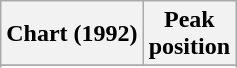<table class="wikitable sortable">
<tr>
<th align="left">Chart (1992)</th>
<th align="center">Peak<br>position</th>
</tr>
<tr>
</tr>
<tr>
</tr>
<tr>
</tr>
<tr>
</tr>
</table>
